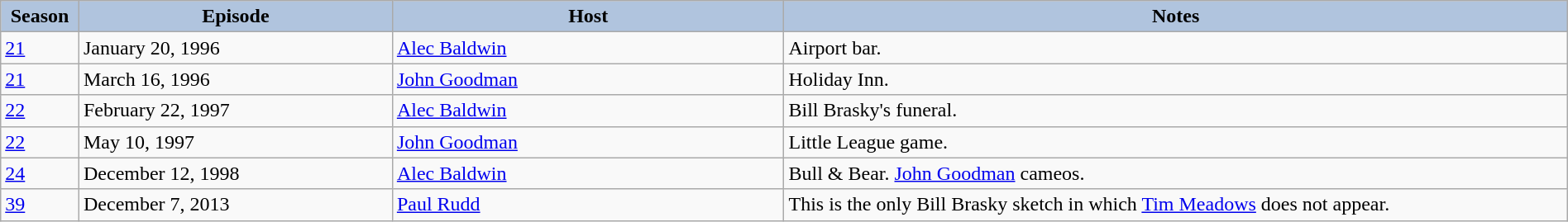<table class="wikitable" style="width:100%;">
<tr>
<th style="background:#b0c4de; width:5%;">Season</th>
<th style="background:#b0c4de; width:20%;">Episode</th>
<th style="background:#b0c4de; width:25%;">Host</th>
<th style="background:#b0c4de; width:50%;">Notes</th>
</tr>
<tr>
<td><a href='#'>21</a></td>
<td>January 20, 1996</td>
<td><a href='#'>Alec Baldwin</a></td>
<td>Airport bar.</td>
</tr>
<tr>
<td><a href='#'>21</a></td>
<td>March 16, 1996</td>
<td><a href='#'>John Goodman</a></td>
<td>Holiday Inn.</td>
</tr>
<tr>
<td><a href='#'>22</a></td>
<td>February 22, 1997</td>
<td><a href='#'>Alec Baldwin</a></td>
<td>Bill Brasky's funeral.</td>
</tr>
<tr>
<td><a href='#'>22</a></td>
<td>May 10, 1997</td>
<td><a href='#'>John Goodman</a></td>
<td>Little League game.</td>
</tr>
<tr>
<td><a href='#'>24</a></td>
<td>December 12, 1998</td>
<td><a href='#'>Alec Baldwin</a></td>
<td>Bull & Bear. <a href='#'>John Goodman</a> cameos.</td>
</tr>
<tr>
<td><a href='#'>39</a></td>
<td>December 7, 2013</td>
<td><a href='#'>Paul Rudd</a></td>
<td>This is the only Bill Brasky sketch in which <a href='#'>Tim Meadows</a> does not appear.</td>
</tr>
</table>
